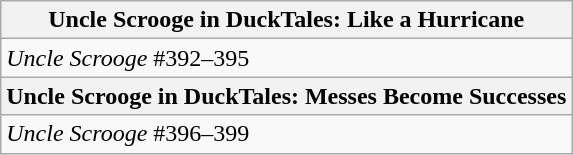<table class="wikitable">
<tr>
<th colspan="2">Uncle Scrooge in DuckTales: Like a Hurricane</th>
</tr>
<tr>
<td valign="top"><em>Uncle Scrooge</em> #392–395</td>
</tr>
<tr>
<th colspan="2">Uncle Scrooge in DuckTales: Messes Become Successes</th>
</tr>
<tr>
<td valign="top"><em>Uncle Scrooge</em> #396–399</td>
</tr>
</table>
